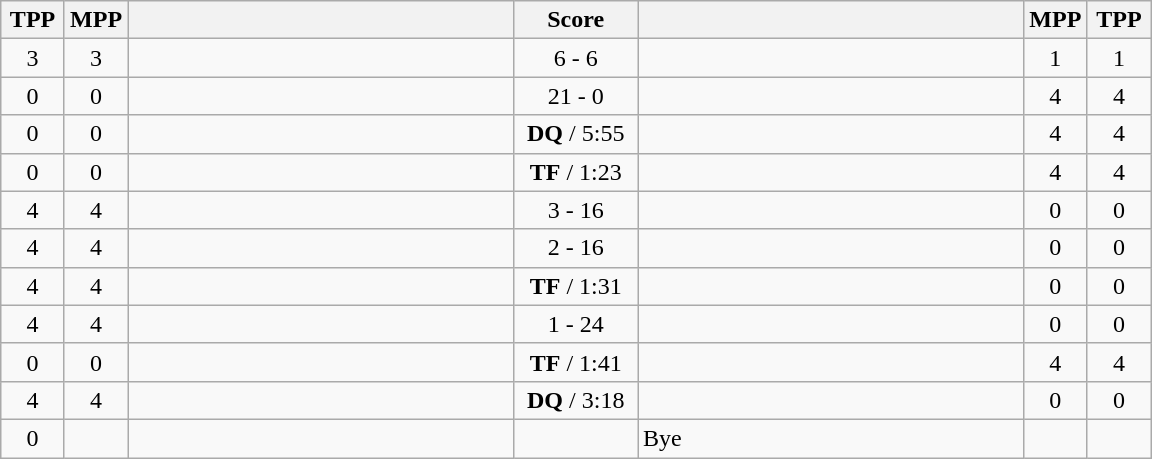<table class="wikitable" style="text-align: center;" |>
<tr>
<th width="35">TPP</th>
<th width="35">MPP</th>
<th width="250"></th>
<th width="75">Score</th>
<th width="250"></th>
<th width="35">MPP</th>
<th width="35">TPP</th>
</tr>
<tr>
<td>3</td>
<td>3</td>
<td style="text-align:left;"></td>
<td>6 - 6</td>
<td style="text-align:left;"><strong></strong></td>
<td>1</td>
<td>1</td>
</tr>
<tr>
<td>0</td>
<td>0</td>
<td style="text-align:left;"><strong></strong></td>
<td>21 - 0</td>
<td style="text-align:left;"></td>
<td>4</td>
<td>4</td>
</tr>
<tr>
<td>0</td>
<td>0</td>
<td style="text-align:left;"><strong></strong></td>
<td><strong>DQ</strong> / 5:55</td>
<td style="text-align:left;"></td>
<td>4</td>
<td>4</td>
</tr>
<tr>
<td>0</td>
<td>0</td>
<td style="text-align:left;"><strong></strong></td>
<td><strong>TF</strong> / 1:23</td>
<td style="text-align:left;"></td>
<td>4</td>
<td>4</td>
</tr>
<tr>
<td>4</td>
<td>4</td>
<td style="text-align:left;"></td>
<td>3 - 16</td>
<td style="text-align:left;"><strong></strong></td>
<td>0</td>
<td>0</td>
</tr>
<tr>
<td>4</td>
<td>4</td>
<td style="text-align:left;"></td>
<td>2 - 16</td>
<td style="text-align:left;"><strong></strong></td>
<td>0</td>
<td>0</td>
</tr>
<tr>
<td>4</td>
<td>4</td>
<td style="text-align:left;"></td>
<td><strong>TF</strong> / 1:31</td>
<td style="text-align:left;"><strong></strong></td>
<td>0</td>
<td>0</td>
</tr>
<tr>
<td>4</td>
<td>4</td>
<td style="text-align:left;"></td>
<td>1 - 24</td>
<td style="text-align:left;"><strong></strong></td>
<td>0</td>
<td>0</td>
</tr>
<tr>
<td>0</td>
<td>0</td>
<td style="text-align:left;"><strong></strong></td>
<td><strong>TF</strong> / 1:41</td>
<td style="text-align:left;"></td>
<td>4</td>
<td>4</td>
</tr>
<tr>
<td>4</td>
<td>4</td>
<td style="text-align:left;"></td>
<td><strong>DQ</strong> / 3:18</td>
<td style="text-align:left;"><strong></strong></td>
<td>0</td>
<td>0</td>
</tr>
<tr>
<td>0</td>
<td></td>
<td style="text-align:left;"><strong></strong></td>
<td></td>
<td style="text-align:left;">Bye</td>
<td></td>
<td></td>
</tr>
</table>
